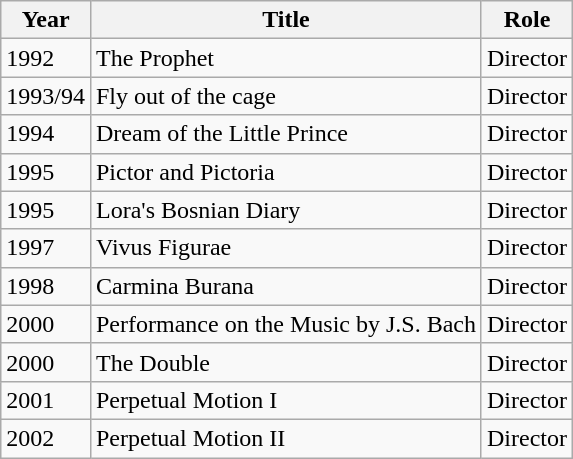<table class="wikitable">
<tr>
<th>Year</th>
<th>Title</th>
<th>Role</th>
</tr>
<tr>
<td>1992</td>
<td>The Prophet</td>
<td>Director</td>
</tr>
<tr>
<td>1993/94</td>
<td>Fly out of the cage</td>
<td>Director</td>
</tr>
<tr>
<td>1994</td>
<td>Dream of the Little Prince</td>
<td>Director</td>
</tr>
<tr>
<td>1995</td>
<td>Pictor and Pictoria</td>
<td>Director</td>
</tr>
<tr>
<td>1995</td>
<td>Lora's Bosnian Diary</td>
<td>Director</td>
</tr>
<tr>
<td>1997</td>
<td>Vivus Figurae</td>
<td>Director</td>
</tr>
<tr>
<td>1998</td>
<td>Carmina Burana</td>
<td>Director</td>
</tr>
<tr>
<td>2000</td>
<td>Performance on the Music by J.S. Bach</td>
<td>Director</td>
</tr>
<tr>
<td>2000</td>
<td>The Double</td>
<td>Director</td>
</tr>
<tr>
<td>2001</td>
<td>Perpetual Motion I</td>
<td>Director</td>
</tr>
<tr>
<td>2002</td>
<td>Perpetual Motion II</td>
<td>Director</td>
</tr>
</table>
